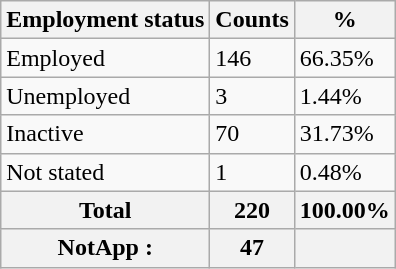<table class="wikitable sortable">
<tr>
<th>Employment status</th>
<th>Counts</th>
<th>%</th>
</tr>
<tr>
<td>Employed</td>
<td>146</td>
<td>66.35%</td>
</tr>
<tr>
<td>Unemployed</td>
<td>3</td>
<td>1.44%</td>
</tr>
<tr>
<td>Inactive</td>
<td>70</td>
<td>31.73%</td>
</tr>
<tr>
<td>Not stated</td>
<td>1</td>
<td>0.48%</td>
</tr>
<tr>
<th>Total</th>
<th>220</th>
<th>100.00%</th>
</tr>
<tr>
<th>NotApp :</th>
<th>47</th>
<th></th>
</tr>
</table>
